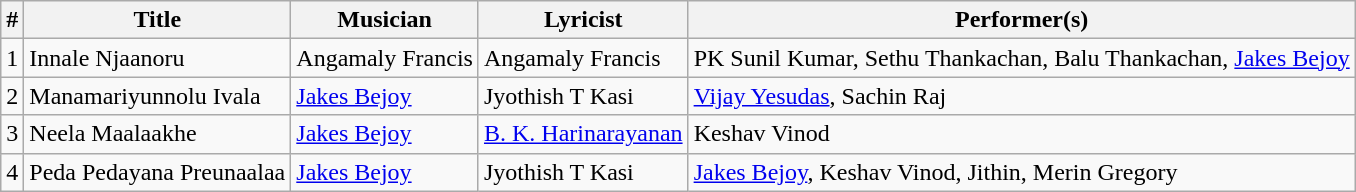<table class="wikitable">
<tr>
<th>#</th>
<th>Title</th>
<th>Musician</th>
<th>Lyricist</th>
<th>Performer(s)</th>
</tr>
<tr>
<td>1</td>
<td>Innale Njaanoru</td>
<td>Angamaly Francis</td>
<td>Angamaly Francis</td>
<td>PK Sunil Kumar, Sethu Thankachan, Balu Thankachan, <a href='#'>Jakes Bejoy</a></td>
</tr>
<tr>
<td>2</td>
<td>Manamariyunnolu Ivala</td>
<td><a href='#'>Jakes Bejoy</a></td>
<td>Jyothish T Kasi</td>
<td><a href='#'>Vijay Yesudas</a>, Sachin Raj</td>
</tr>
<tr>
<td>3</td>
<td>Neela Maalaakhe</td>
<td><a href='#'>Jakes Bejoy</a></td>
<td><a href='#'>B. K. Harinarayanan</a></td>
<td>Keshav Vinod</td>
</tr>
<tr>
<td>4</td>
<td>Peda Pedayana Preunaalaa</td>
<td><a href='#'>Jakes Bejoy</a></td>
<td>Jyothish T Kasi</td>
<td><a href='#'>Jakes Bejoy</a>, Keshav Vinod, Jithin, Merin Gregory</td>
</tr>
</table>
